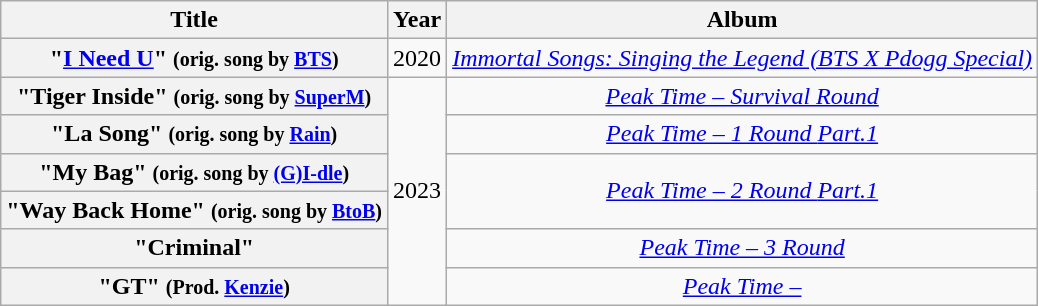<table class="wikitable plainrowheaders" style="text-align:center">
<tr>
<th scope="col">Title</th>
<th scope="col">Year</th>
<th scope="col">Album</th>
</tr>
<tr>
<th scope="row">"<a href='#'>I Need U</a>" <small>(orig. song by <a href='#'>BTS</a>)</small></th>
<td>2020</td>
<td><em><a href='#'>Immortal Songs: Singing the Legend (BTS X Pdogg Special)</a></em></td>
</tr>
<tr>
<th scope="row">"Tiger Inside" <small>(orig. song by <a href='#'>SuperM</a>)</small></th>
<td rowspan="6">2023</td>
<td><em><a href='#'>Peak Time – Survival Round</a></em></td>
</tr>
<tr>
<th scope="row">"La Song" <small>(orig. song by <a href='#'>Rain</a>)</small></th>
<td><em><a href='#'>Peak Time – 1 Round <Rival match> Part.1</a></em></td>
</tr>
<tr>
<th scope="row">"My Bag"  <small>(orig. song by <a href='#'>(G)I-dle</a>)</small></th>
<td rowspan="2"><em><a href='#'>Peak Time – 2 Round <Union match> Part.1</a></em></td>
</tr>
<tr>
<th scope="row">"Way Back Home"  <small>(orig. song by <a href='#'>BtoB</a>)</small></th>
</tr>
<tr>
<th scope="row">"Criminal"</th>
<td><em><a href='#'>Peak Time – 3 Round <Originals match></a></em></td>
</tr>
<tr>
<th scope="row">"GT" <small>(Prod. <a href='#'>Kenzie</a>)</small></th>
<td><em><a href='#'>Peak Time – <Final Round></a></em></td>
</tr>
</table>
